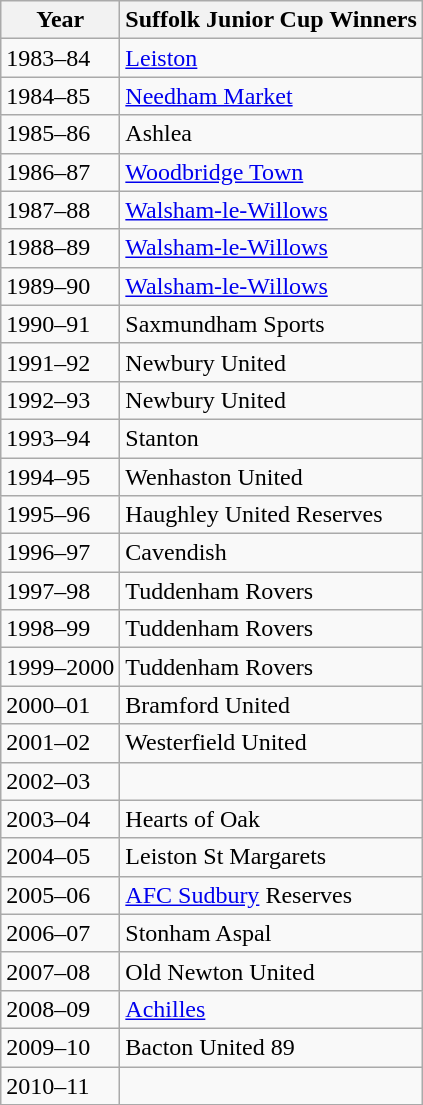<table class="wikitable" style="float:left; margin-right:1em">
<tr>
<th>Year</th>
<th>Suffolk Junior Cup Winners</th>
</tr>
<tr>
<td>1983–84</td>
<td><a href='#'>Leiston</a></td>
</tr>
<tr>
<td>1984–85</td>
<td><a href='#'>Needham Market</a></td>
</tr>
<tr>
<td>1985–86</td>
<td>Ashlea</td>
</tr>
<tr>
<td>1986–87</td>
<td><a href='#'>Woodbridge Town</a></td>
</tr>
<tr>
<td>1987–88</td>
<td><a href='#'>Walsham-le-Willows</a></td>
</tr>
<tr>
<td>1988–89</td>
<td><a href='#'>Walsham-le-Willows</a></td>
</tr>
<tr>
<td>1989–90</td>
<td><a href='#'>Walsham-le-Willows</a></td>
</tr>
<tr>
<td>1990–91</td>
<td>Saxmundham Sports</td>
</tr>
<tr>
<td>1991–92</td>
<td>Newbury United</td>
</tr>
<tr>
<td>1992–93</td>
<td>Newbury United</td>
</tr>
<tr>
<td>1993–94</td>
<td>Stanton</td>
</tr>
<tr>
<td>1994–95</td>
<td>Wenhaston United</td>
</tr>
<tr>
<td>1995–96</td>
<td>Haughley United Reserves</td>
</tr>
<tr>
<td>1996–97</td>
<td>Cavendish</td>
</tr>
<tr>
<td>1997–98</td>
<td>Tuddenham Rovers</td>
</tr>
<tr>
<td>1998–99</td>
<td>Tuddenham Rovers</td>
</tr>
<tr>
<td>1999–2000</td>
<td>Tuddenham Rovers</td>
</tr>
<tr>
<td>2000–01</td>
<td>Bramford United</td>
</tr>
<tr>
<td>2001–02</td>
<td>Westerfield United</td>
</tr>
<tr>
<td>2002–03</td>
<td></td>
</tr>
<tr>
<td>2003–04</td>
<td>Hearts of Oak</td>
</tr>
<tr>
<td>2004–05</td>
<td>Leiston St Margarets</td>
</tr>
<tr>
<td>2005–06</td>
<td><a href='#'>AFC Sudbury</a> Reserves</td>
</tr>
<tr>
<td>2006–07</td>
<td>Stonham Aspal</td>
</tr>
<tr>
<td>2007–08</td>
<td>Old Newton United</td>
</tr>
<tr>
<td>2008–09</td>
<td><a href='#'>Achilles</a></td>
</tr>
<tr>
<td>2009–10</td>
<td>Bacton United 89</td>
</tr>
<tr>
<td>2010–11</td>
<td></td>
</tr>
</table>
